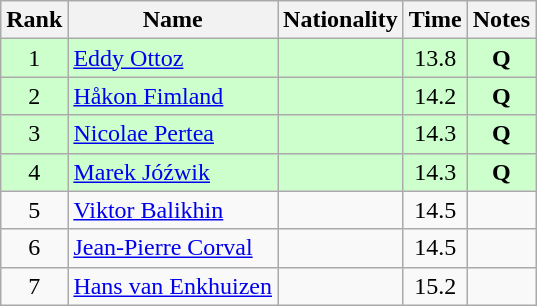<table class="wikitable sortable" style="text-align:center">
<tr>
<th>Rank</th>
<th>Name</th>
<th>Nationality</th>
<th>Time</th>
<th>Notes</th>
</tr>
<tr bgcolor=ccffcc>
<td>1</td>
<td align=left><a href='#'>Eddy Ottoz</a></td>
<td align=left></td>
<td>13.8</td>
<td><strong>Q</strong></td>
</tr>
<tr bgcolor=ccffcc>
<td>2</td>
<td align=left><a href='#'>Håkon Fimland</a></td>
<td align=left></td>
<td>14.2</td>
<td><strong>Q</strong></td>
</tr>
<tr bgcolor=ccffcc>
<td>3</td>
<td align=left><a href='#'>Nicolae Pertea</a></td>
<td align=left></td>
<td>14.3</td>
<td><strong>Q</strong></td>
</tr>
<tr bgcolor=ccffcc>
<td>4</td>
<td align=left><a href='#'>Marek Jóźwik</a></td>
<td align=left></td>
<td>14.3</td>
<td><strong>Q</strong></td>
</tr>
<tr>
<td>5</td>
<td align=left><a href='#'>Viktor Balikhin</a></td>
<td align=left></td>
<td>14.5</td>
<td></td>
</tr>
<tr>
<td>6</td>
<td align=left><a href='#'>Jean-Pierre Corval</a></td>
<td align=left></td>
<td>14.5</td>
<td></td>
</tr>
<tr>
<td>7</td>
<td align=left><a href='#'>Hans van Enkhuizen</a></td>
<td align=left></td>
<td>15.2</td>
<td></td>
</tr>
</table>
